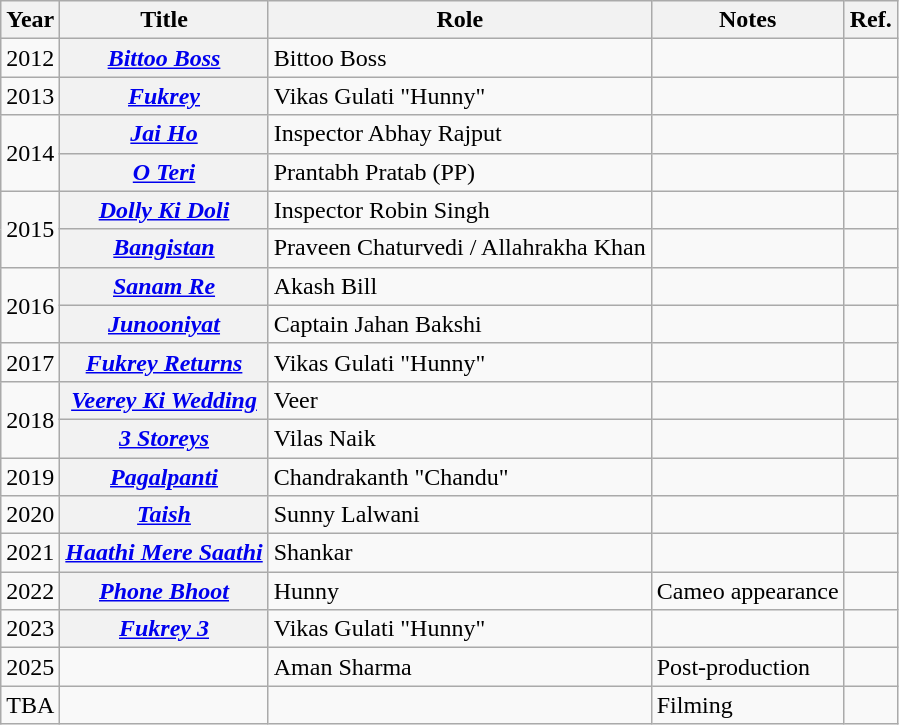<table class="wikitable sortable plainrowheaders">
<tr>
<th>Year</th>
<th>Title</th>
<th>Role</th>
<th>Notes</th>
<th class ="unsortable">Ref.</th>
</tr>
<tr>
<td>2012</td>
<th scope="row"><em><a href='#'>Bittoo Boss</a></em></th>
<td>Bittoo Boss</td>
<td></td>
<td></td>
</tr>
<tr>
<td>2013</td>
<th scope="row"><em><a href='#'>Fukrey</a></em></th>
<td>Vikas Gulati "Hunny"</td>
<td></td>
<td></td>
</tr>
<tr>
<td rowspan="2">2014</td>
<th scope="row"><em><a href='#'>Jai Ho</a></em></th>
<td>Inspector Abhay Rajput</td>
<td></td>
<td></td>
</tr>
<tr>
<th scope="row"><em><a href='#'>O Teri</a></em></th>
<td>Prantabh Pratab (PP)</td>
<td></td>
<td></td>
</tr>
<tr>
<td rowspan="2">2015</td>
<th scope="row"><em><a href='#'>Dolly Ki Doli</a></em></th>
<td>Inspector Robin Singh</td>
<td></td>
<td></td>
</tr>
<tr>
<th scope="row"><em><a href='#'>Bangistan</a></em></th>
<td>Praveen Chaturvedi / Allahrakha Khan</td>
<td></td>
<td></td>
</tr>
<tr>
<td rowspan="2">2016</td>
<th scope="row"><em><a href='#'>Sanam Re</a></em></th>
<td>Akash Bill</td>
<td></td>
<td></td>
</tr>
<tr>
<th scope="row"><em><a href='#'>Junooniyat</a></em></th>
<td>Captain Jahan Bakshi</td>
<td></td>
<td></td>
</tr>
<tr>
<td rowspan="1">2017</td>
<th scope="row"><em><a href='#'>Fukrey Returns</a></em></th>
<td>Vikas Gulati "Hunny"</td>
<td></td>
<td></td>
</tr>
<tr>
<td rowspan="2">2018</td>
<th scope="row"><em><a href='#'>Veerey Ki Wedding</a></em></th>
<td>Veer</td>
<td></td>
<td></td>
</tr>
<tr>
<th scope="row"><em><a href='#'>3 Storeys</a></em></th>
<td>Vilas Naik</td>
<td></td>
<td></td>
</tr>
<tr>
<td rowspan="1">2019</td>
<th scope="row"><em><a href='#'>Pagalpanti</a></em></th>
<td>Chandrakanth "Chandu"</td>
<td></td>
<td></td>
</tr>
<tr>
<td rowspan="1">2020</td>
<th scope="row"><em><a href='#'>Taish</a></em></th>
<td>Sunny Lalwani</td>
<td></td>
<td></td>
</tr>
<tr>
<td>2021</td>
<th scope="row"><em><a href='#'>Haathi Mere Saathi</a></em></th>
<td>Shankar</td>
<td></td>
<td></td>
</tr>
<tr>
<td>2022</td>
<th scope="row"><em><a href='#'>Phone Bhoot</a></em></th>
<td>Hunny</td>
<td>Cameo appearance</td>
<td></td>
</tr>
<tr>
<td>2023</td>
<th scope="row"><em><a href='#'>Fukrey 3</a></em></th>
<td>Vikas Gulati "Hunny"</td>
<td></td>
<td></td>
</tr>
<tr>
<td>2025</td>
<td></td>
<td>Aman Sharma</td>
<td>Post-production</td>
<td></td>
</tr>
<tr>
<td>TBA</td>
<td></td>
<td></td>
<td>Filming</td>
<td></td>
</tr>
</table>
